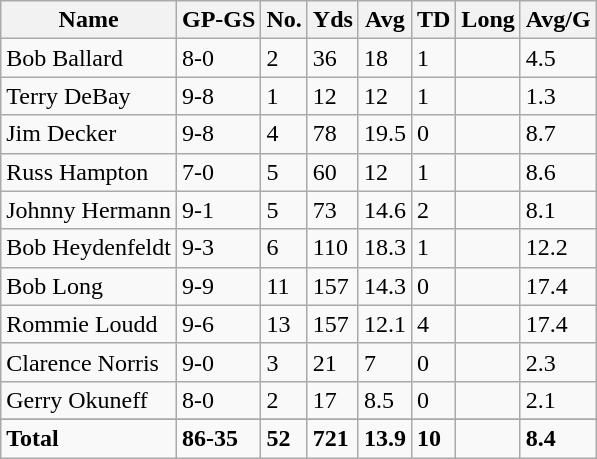<table class="wikitable collapsible collapsed sortable" style="white-space:nowrap;">
<tr>
<th>Name</th>
<th>GP-GS</th>
<th>No.</th>
<th>Yds</th>
<th>Avg</th>
<th>TD</th>
<th>Long</th>
<th>Avg/G</th>
</tr>
<tr>
<td>Bob Ballard</td>
<td>8-0</td>
<td>2</td>
<td>36</td>
<td>18</td>
<td>1</td>
<td></td>
<td>4.5</td>
</tr>
<tr>
<td>Terry DeBay</td>
<td>9-8</td>
<td>1</td>
<td>12</td>
<td>12</td>
<td>1</td>
<td></td>
<td>1.3</td>
</tr>
<tr>
<td>Jim Decker</td>
<td>9-8</td>
<td>4</td>
<td>78</td>
<td>19.5</td>
<td>0</td>
<td></td>
<td>8.7</td>
</tr>
<tr>
<td>Russ Hampton</td>
<td>7-0</td>
<td>5</td>
<td>60</td>
<td>12</td>
<td>1</td>
<td></td>
<td>8.6</td>
</tr>
<tr>
<td>Johnny  Hermann</td>
<td>9-1</td>
<td>5</td>
<td>73</td>
<td>14.6</td>
<td>2</td>
<td></td>
<td>8.1</td>
</tr>
<tr>
<td>Bob Heydenfeldt</td>
<td>9-3</td>
<td>6</td>
<td>110</td>
<td>18.3</td>
<td>1</td>
<td></td>
<td>12.2</td>
</tr>
<tr>
<td>Bob Long</td>
<td>9-9</td>
<td>11</td>
<td>157</td>
<td>14.3</td>
<td>0</td>
<td></td>
<td>17.4</td>
</tr>
<tr>
<td>Rommie Loudd</td>
<td>9-6</td>
<td>13</td>
<td>157</td>
<td>12.1</td>
<td>4</td>
<td></td>
<td>17.4</td>
</tr>
<tr>
<td>Clarence Norris</td>
<td>9-0</td>
<td>3</td>
<td>21</td>
<td>7</td>
<td>0</td>
<td></td>
<td>2.3</td>
</tr>
<tr>
<td>Gerry Okuneff</td>
<td>8-0</td>
<td>2</td>
<td>17</td>
<td>8.5</td>
<td>0</td>
<td></td>
<td>2.1</td>
</tr>
<tr>
</tr>
<tr class="sortbottom" style="font-weight:bold;">
<td>Total</td>
<td>86-35</td>
<td>52</td>
<td>721</td>
<td>13.9</td>
<td>10</td>
<td></td>
<td>8.4</td>
</tr>
</table>
